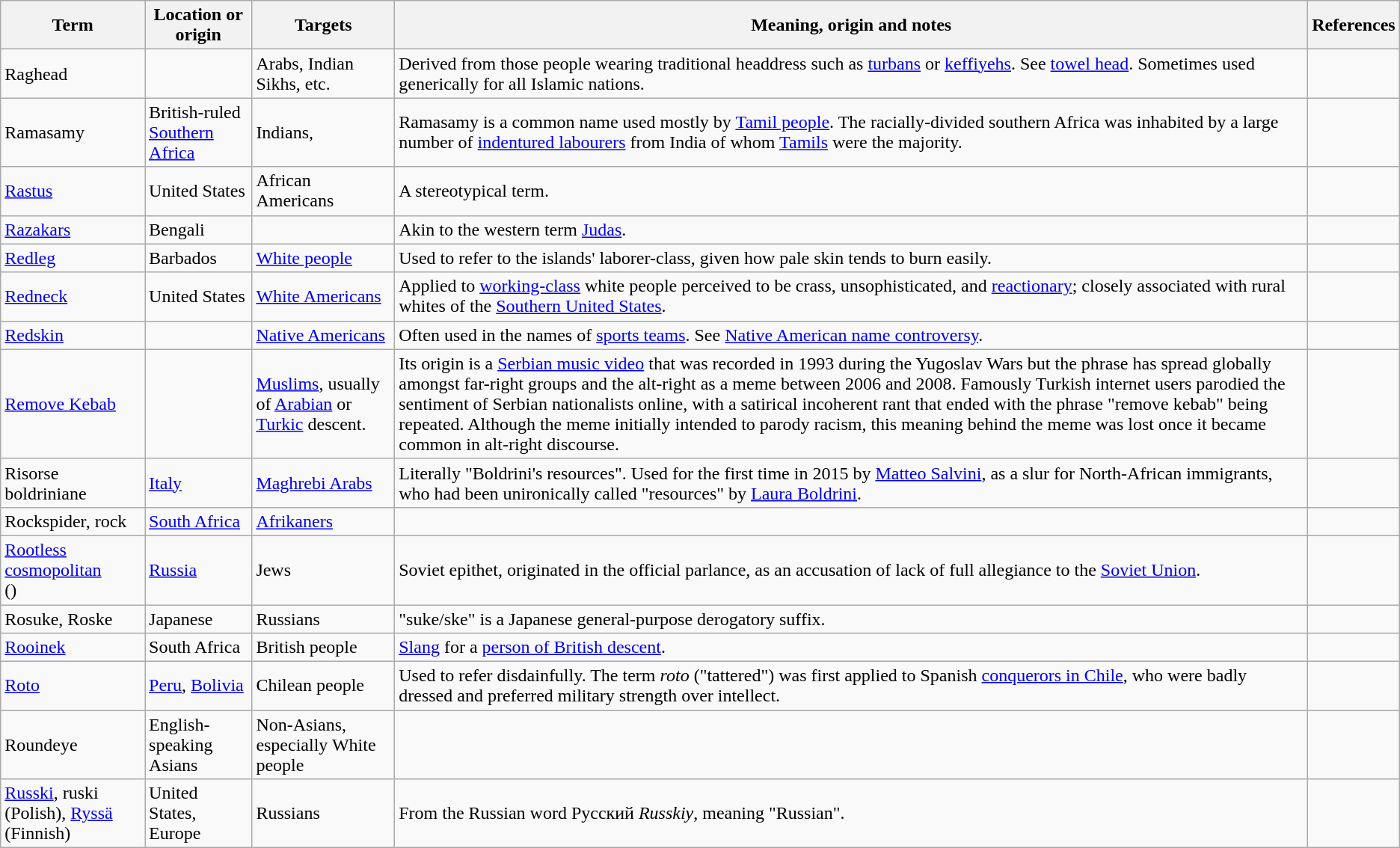<table class="wikitable">
<tr>
<th>Term</th>
<th>Location or origin</th>
<th>Targets</th>
<th>Meaning, origin and notes</th>
<th>References</th>
</tr>
<tr>
<td>Raghead</td>
<td></td>
<td>Arabs, Indian Sikhs, etc.</td>
<td>Derived from those people wearing traditional headdress such as <a href='#'>turbans</a> or <a href='#'>keffiyehs</a>. See <a href='#'>towel head</a>. Sometimes used generically for all Islamic nations.</td>
<td></td>
</tr>
<tr>
<td>Ramasamy</td>
<td>British-ruled <a href='#'>Southern Africa</a></td>
<td>Indians,</td>
<td>Ramasamy is a common name used mostly by <a href='#'>Tamil people</a>. The racially-divided southern Africa was inhabited by a large number of <a href='#'>indentured labourers</a> from India of whom <a href='#'>Tamils</a> were the majority.</td>
<td></td>
</tr>
<tr>
<td><a href='#'>Rastus</a></td>
<td>United States</td>
<td>African Americans</td>
<td>A stereotypical term.</td>
<td></td>
</tr>
<tr>
<td><a href='#'>Razakars</a></td>
<td>Bengali</td>
<td></td>
<td>Akin to the western term <a href='#'>Judas</a>.</td>
<td></td>
</tr>
<tr>
<td><a href='#'>Redleg</a></td>
<td>Barbados</td>
<td><a href='#'>White people</a></td>
<td>Used to refer to the islands' laborer-class, given how pale skin tends to burn easily.</td>
<td></td>
</tr>
<tr>
<td><a href='#'>Redneck</a></td>
<td>United States</td>
<td><a href='#'>White Americans</a></td>
<td>Applied to <a href='#'>working-class</a> white people perceived to be crass, unsophisticated, and <a href='#'>reactionary</a>; closely associated with rural whites of the <a href='#'>Southern United States</a>.</td>
<td></td>
</tr>
<tr>
<td><a href='#'>Redskin</a></td>
<td></td>
<td><a href='#'>Native Americans</a></td>
<td>Often used in the names of <a href='#'>sports teams</a>. See <a href='#'>Native American name controversy</a>.</td>
<td></td>
</tr>
<tr>
<td><a href='#'>Remove Kebab</a></td>
<td></td>
<td><a href='#'>Muslims</a>, usually of <a href='#'>Arabian</a> or <a href='#'>Turkic</a> descent.</td>
<td>Its origin is a <a href='#'>Serbian music video</a> that was recorded in 1993 during the Yugoslav Wars but the phrase has spread globally amongst far-right groups and the alt-right as a meme between 2006 and 2008. Famously Turkish internet users parodied the sentiment of Serbian nationalists online, with a satirical incoherent rant that ended with the phrase "remove kebab" being repeated. Although the meme initially intended to parody racism, this meaning behind the meme was lost once it became common in alt-right discourse.</td>
<td></td>
</tr>
<tr>
<td>Risorse boldriniane</td>
<td><a href='#'>Italy</a></td>
<td><a href='#'>Maghrebi Arabs</a></td>
<td>Literally "Boldrini's resources". Used for the first time in 2015 by <a href='#'>Matteo Salvini</a>, as a slur for North-African immigrants, who had been unironically called "resources" by <a href='#'>Laura Boldrini</a>.</td>
<td></td>
</tr>
<tr>
<td>Rockspider, rock</td>
<td><a href='#'>South Africa</a></td>
<td><a href='#'>Afrikaners</a></td>
<td></td>
<td></td>
</tr>
<tr>
<td><a href='#'>Rootless cosmopolitan</a> <br> ()</td>
<td><a href='#'>Russia</a></td>
<td>Jews</td>
<td>Soviet epithet, originated in the official parlance, as an accusation of lack of full allegiance to the <a href='#'>Soviet Union</a>.</td>
<td></td>
</tr>
<tr>
<td>Rosuke, Roske</td>
<td>Japanese</td>
<td>Russians</td>
<td>"suke/ske" is a Japanese general-purpose derogatory suffix.</td>
<td></td>
</tr>
<tr>
<td><a href='#'>Rooinek</a></td>
<td>South Africa</td>
<td>British people</td>
<td><a href='#'>Slang</a> for a <a href='#'>person of British descent</a>.</td>
<td></td>
</tr>
<tr>
<td><a href='#'>Roto</a></td>
<td><a href='#'>Peru</a>, <a href='#'>Bolivia</a></td>
<td>Chilean people</td>
<td>Used to refer disdainfully. The term <em>roto</em> ("tattered") was first applied to Spanish <a href='#'>conquerors in Chile</a>, who were badly dressed and preferred military strength over intellect.</td>
<td></td>
</tr>
<tr>
<td>Roundeye</td>
<td>English-speaking Asians</td>
<td>Non-Asians, especially White people</td>
<td></td>
<td></td>
</tr>
<tr>
<td><a href='#'>Russki</a>, ruski (Polish), <a href='#'>Ryssä</a> (Finnish)</td>
<td>United States,<br>Europe</td>
<td>Russians</td>
<td>From the Russian word Русский <em>Russkiy</em>, meaning "Russian".</td>
<td></td>
</tr>
</table>
